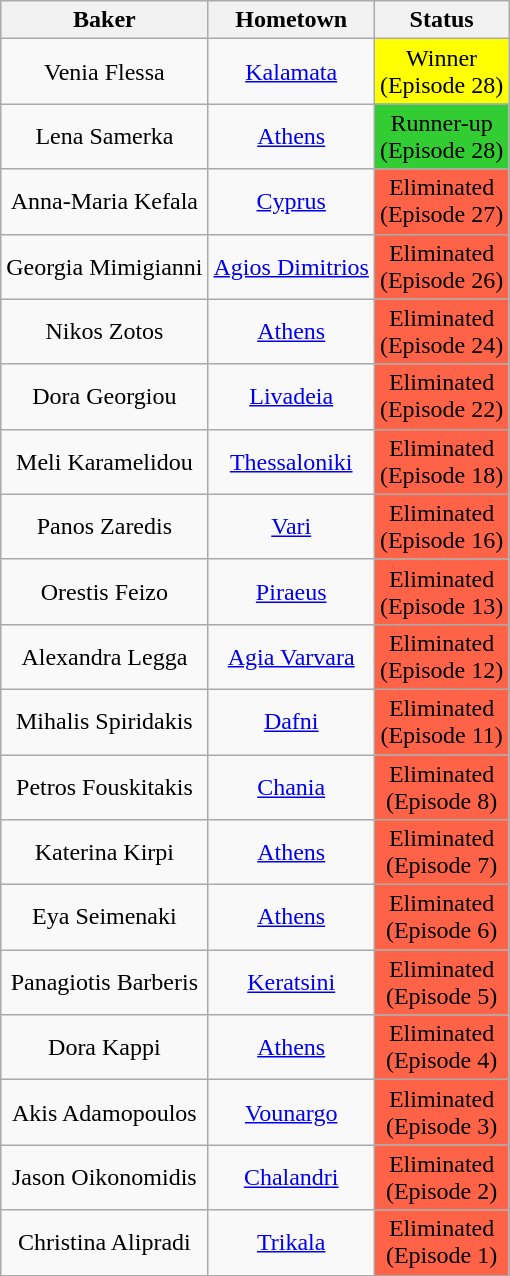<table class="wikitable sortable" style="text-align:center">
<tr>
<th>Baker</th>
<th>Hometown</th>
<th>Status</th>
</tr>
<tr>
<td>Venia Flessa</td>
<td><a href='#'>Kalamata</a></td>
<td style="background:Yellow">Winner<br>(Episode 28)</td>
</tr>
<tr>
<td>Lena Samerka</td>
<td><a href='#'>Athens</a></td>
<td style="background:LimeGreen">Runner-up<br>(Episode 28)</td>
</tr>
<tr>
<td>Anna-Maria Kefala</td>
<td><a href='#'>Cyprus</a></td>
<td style="background:tomato">Eliminated<br>(Episode 27)</td>
</tr>
<tr>
<td>Georgia Mimigianni</td>
<td><a href='#'>Agios Dimitrios</a></td>
<td style="background:tomato">Eliminated<br>(Episode 26)</td>
</tr>
<tr>
<td>Nikos Zotos</td>
<td><a href='#'>Athens</a></td>
<td style="background:tomato">Eliminated<br>(Episode 24)</td>
</tr>
<tr>
<td>Dora Georgiou</td>
<td><a href='#'>Livadeia</a></td>
<td style="background:tomato">Eliminated<br>(Episode 22)</td>
</tr>
<tr>
<td>Meli Karamelidou</td>
<td><a href='#'>Thessaloniki</a></td>
<td style="background:tomato">Eliminated<br>(Episode 18)</td>
</tr>
<tr>
<td>Panos Zaredis</td>
<td><a href='#'>Vari</a></td>
<td style="background:tomato">Eliminated<br>(Episode 16)</td>
</tr>
<tr>
<td>Orestis Feizo</td>
<td><a href='#'>Piraeus</a></td>
<td style="background:tomato">Eliminated<br>(Episode 13)</td>
</tr>
<tr>
<td>Alexandra Legga</td>
<td><a href='#'>Agia Varvara</a></td>
<td style="background:tomato">Eliminated<br>(Episode 12)</td>
</tr>
<tr>
<td>Mihalis Spiridakis</td>
<td><a href='#'>Dafni</a></td>
<td style="background:tomato">Eliminated<br>(Episode 11)</td>
</tr>
<tr>
<td>Petros Fouskitakis</td>
<td><a href='#'>Chania</a></td>
<td style="background:tomato">Eliminated<br>(Episode 8)</td>
</tr>
<tr>
<td>Katerina Kirpi</td>
<td><a href='#'>Athens</a></td>
<td style="background:tomato">Eliminated<br>(Episode 7)</td>
</tr>
<tr>
<td>Eya Seimenaki</td>
<td><a href='#'>Athens</a></td>
<td style="background:tomato">Eliminated<br>(Episode 6)</td>
</tr>
<tr>
<td>Panagiotis Barberis</td>
<td><a href='#'>Keratsini</a></td>
<td style="background:tomato">Eliminated<br>(Episode 5)</td>
</tr>
<tr>
<td>Dora Kappi</td>
<td><a href='#'>Athens</a></td>
<td style="background:tomato">Eliminated<br>(Episode 4)</td>
</tr>
<tr>
<td>Akis Adamopoulos</td>
<td><a href='#'>Vounargo</a></td>
<td style="background:tomato">Eliminated<br>(Episode 3)</td>
</tr>
<tr>
<td>Jason Oikonomidis</td>
<td><a href='#'>Chalandri</a></td>
<td style="background:tomato">Eliminated<br>(Episode 2)</td>
</tr>
<tr>
<td>Christina Alipradi</td>
<td><a href='#'>Trikala</a></td>
<td style="background:tomato">Eliminated<br>(Episode 1)</td>
</tr>
</table>
